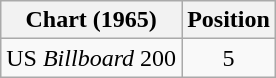<table class="wikitable sortable plainrowheaders" style="text-align:center">
<tr>
<th scope="col">Chart (1965)</th>
<th scope="col">Position</th>
</tr>
<tr>
<td "text-align:left;">US <em>Billboard</em> 200</td>
<td>5</td>
</tr>
</table>
